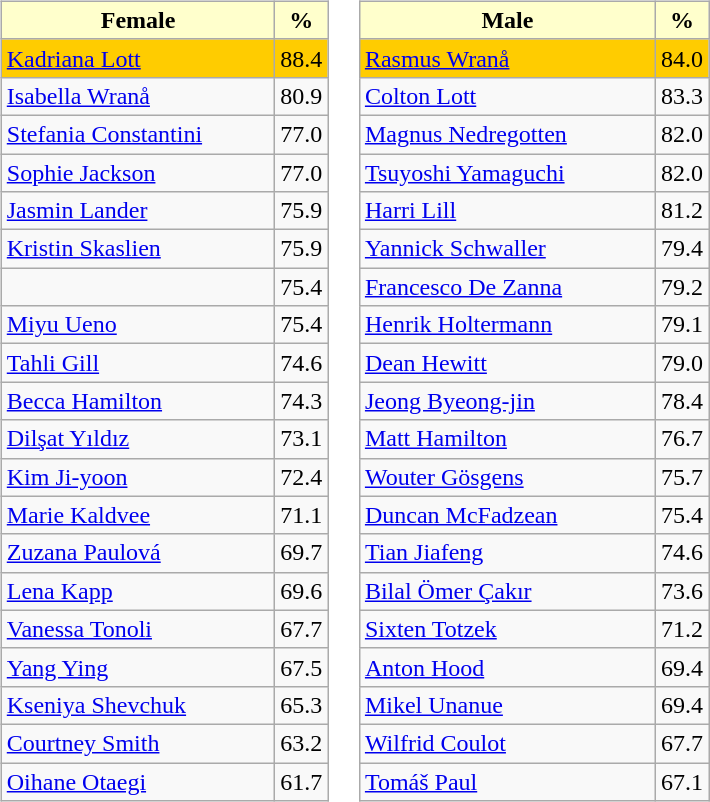<table>
<tr>
<td valign=top><br><table class="wikitable">
<tr>
<th style="background:#ffc; width:175px;">Female</th>
<th style="background:#ffc;">%</th>
</tr>
<tr bgcolor=#FFCC00>
<td> <a href='#'>Kadriana Lott</a></td>
<td>88.4</td>
</tr>
<tr>
<td> <a href='#'>Isabella Wranå</a></td>
<td>80.9</td>
</tr>
<tr>
<td> <a href='#'>Stefania Constantini</a></td>
<td>77.0</td>
</tr>
<tr>
<td> <a href='#'>Sophie Jackson</a></td>
<td>77.0</td>
</tr>
<tr>
<td> <a href='#'>Jasmin Lander</a></td>
<td>75.9</td>
</tr>
<tr>
<td> <a href='#'>Kristin Skaslien</a></td>
<td>75.9</td>
</tr>
<tr>
<td></td>
<td>75.4</td>
</tr>
<tr>
<td> <a href='#'>Miyu Ueno</a></td>
<td>75.4</td>
</tr>
<tr>
<td> <a href='#'>Tahli Gill</a></td>
<td>74.6</td>
</tr>
<tr>
<td> <a href='#'>Becca Hamilton</a></td>
<td>74.3</td>
</tr>
<tr>
<td> <a href='#'>Dilşat Yıldız</a></td>
<td>73.1</td>
</tr>
<tr>
<td> <a href='#'>Kim Ji-yoon</a></td>
<td>72.4</td>
</tr>
<tr>
<td> <a href='#'>Marie Kaldvee</a></td>
<td>71.1</td>
</tr>
<tr>
<td> <a href='#'>Zuzana Paulová</a></td>
<td>69.7</td>
</tr>
<tr>
<td> <a href='#'>Lena Kapp</a></td>
<td>69.6</td>
</tr>
<tr>
<td> <a href='#'>Vanessa Tonoli</a></td>
<td>67.7</td>
</tr>
<tr>
<td> <a href='#'>Yang Ying</a></td>
<td>67.5</td>
</tr>
<tr>
<td> <a href='#'>Kseniya Shevchuk</a></td>
<td>65.3</td>
</tr>
<tr>
<td> <a href='#'>Courtney Smith</a></td>
<td>63.2</td>
</tr>
<tr>
<td> <a href='#'>Oihane Otaegi</a></td>
<td>61.7</td>
</tr>
</table>
</td>
<td valign=top><br><table class="wikitable">
<tr>
<th style="background:#ffc; width:190px;">Male</th>
<th style="background:#ffc;">%</th>
</tr>
<tr bgcolor=#FFCC00>
<td> <a href='#'>Rasmus Wranå</a></td>
<td>84.0</td>
</tr>
<tr>
<td> <a href='#'>Colton Lott</a></td>
<td>83.3</td>
</tr>
<tr>
<td> <a href='#'>Magnus Nedregotten</a></td>
<td>82.0</td>
</tr>
<tr>
<td> <a href='#'>Tsuyoshi Yamaguchi</a></td>
<td>82.0</td>
</tr>
<tr>
<td> <a href='#'>Harri Lill</a></td>
<td>81.2</td>
</tr>
<tr>
<td> <a href='#'>Yannick Schwaller</a></td>
<td>79.4</td>
</tr>
<tr>
<td> <a href='#'>Francesco De Zanna</a></td>
<td>79.2</td>
</tr>
<tr>
<td> <a href='#'>Henrik Holtermann</a></td>
<td>79.1</td>
</tr>
<tr>
<td> <a href='#'>Dean Hewitt</a></td>
<td>79.0</td>
</tr>
<tr>
<td> <a href='#'>Jeong Byeong-jin</a></td>
<td>78.4</td>
</tr>
<tr>
<td> <a href='#'>Matt Hamilton</a></td>
<td>76.7</td>
</tr>
<tr>
<td> <a href='#'>Wouter Gösgens</a></td>
<td>75.7</td>
</tr>
<tr>
<td> <a href='#'>Duncan McFadzean</a></td>
<td>75.4</td>
</tr>
<tr>
<td> <a href='#'>Tian Jiafeng</a></td>
<td>74.6</td>
</tr>
<tr>
<td> <a href='#'>Bilal Ömer Çakır</a></td>
<td>73.6</td>
</tr>
<tr>
<td> <a href='#'>Sixten Totzek</a></td>
<td>71.2</td>
</tr>
<tr>
<td> <a href='#'>Anton Hood</a></td>
<td>69.4</td>
</tr>
<tr>
<td> <a href='#'>Mikel Unanue</a></td>
<td>69.4</td>
</tr>
<tr>
<td> <a href='#'>Wilfrid Coulot</a></td>
<td>67.7</td>
</tr>
<tr>
<td> <a href='#'>Tomáš Paul</a></td>
<td>67.1</td>
</tr>
</table>
</td>
</tr>
</table>
